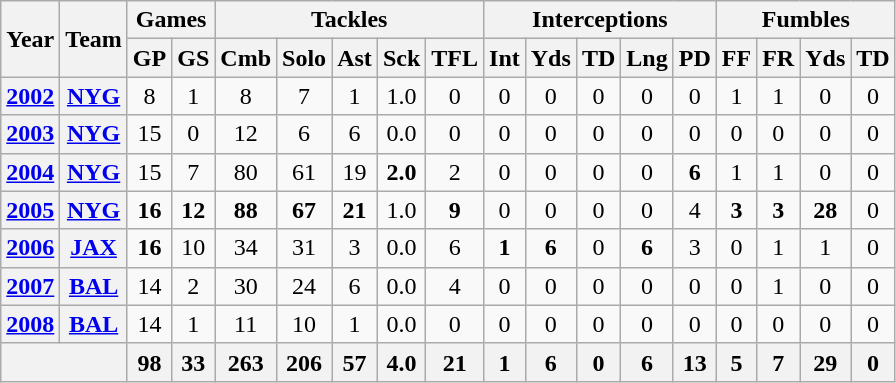<table class="wikitable" style="text-align:center">
<tr>
<th rowspan="2">Year</th>
<th rowspan="2">Team</th>
<th colspan="2">Games</th>
<th colspan="5">Tackles</th>
<th colspan="5">Interceptions</th>
<th colspan="4">Fumbles</th>
</tr>
<tr>
<th>GP</th>
<th>GS</th>
<th>Cmb</th>
<th>Solo</th>
<th>Ast</th>
<th>Sck</th>
<th>TFL</th>
<th>Int</th>
<th>Yds</th>
<th>TD</th>
<th>Lng</th>
<th>PD</th>
<th>FF</th>
<th>FR</th>
<th>Yds</th>
<th>TD</th>
</tr>
<tr>
<th><a href='#'>2002</a></th>
<th><a href='#'>NYG</a></th>
<td>8</td>
<td>1</td>
<td>8</td>
<td>7</td>
<td>1</td>
<td>1.0</td>
<td>0</td>
<td>0</td>
<td>0</td>
<td>0</td>
<td>0</td>
<td>0</td>
<td>1</td>
<td>1</td>
<td>0</td>
<td>0</td>
</tr>
<tr>
<th><a href='#'>2003</a></th>
<th><a href='#'>NYG</a></th>
<td>15</td>
<td>0</td>
<td>12</td>
<td>6</td>
<td>6</td>
<td>0.0</td>
<td>0</td>
<td>0</td>
<td>0</td>
<td>0</td>
<td>0</td>
<td>0</td>
<td>0</td>
<td>0</td>
<td>0</td>
<td>0</td>
</tr>
<tr>
<th><a href='#'>2004</a></th>
<th><a href='#'>NYG</a></th>
<td>15</td>
<td>7</td>
<td>80</td>
<td>61</td>
<td>19</td>
<td><strong>2.0</strong></td>
<td>2</td>
<td>0</td>
<td>0</td>
<td>0</td>
<td>0</td>
<td><strong>6</strong></td>
<td>1</td>
<td>1</td>
<td>0</td>
<td>0</td>
</tr>
<tr>
<th><a href='#'>2005</a></th>
<th><a href='#'>NYG</a></th>
<td><strong>16</strong></td>
<td><strong>12</strong></td>
<td><strong>88</strong></td>
<td><strong>67</strong></td>
<td><strong>21</strong></td>
<td>1.0</td>
<td><strong>9</strong></td>
<td>0</td>
<td>0</td>
<td>0</td>
<td>0</td>
<td>4</td>
<td><strong>3</strong></td>
<td><strong>3</strong></td>
<td><strong>28</strong></td>
<td>0</td>
</tr>
<tr>
<th><a href='#'>2006</a></th>
<th><a href='#'>JAX</a></th>
<td><strong>16</strong></td>
<td>10</td>
<td>34</td>
<td>31</td>
<td>3</td>
<td>0.0</td>
<td>6</td>
<td><strong>1</strong></td>
<td><strong>6</strong></td>
<td>0</td>
<td><strong>6</strong></td>
<td>3</td>
<td>0</td>
<td>1</td>
<td>1</td>
<td>0</td>
</tr>
<tr>
<th><a href='#'>2007</a></th>
<th><a href='#'>BAL</a></th>
<td>14</td>
<td>2</td>
<td>30</td>
<td>24</td>
<td>6</td>
<td>0.0</td>
<td>4</td>
<td>0</td>
<td>0</td>
<td>0</td>
<td>0</td>
<td>0</td>
<td>0</td>
<td>1</td>
<td>0</td>
<td>0</td>
</tr>
<tr>
<th><a href='#'>2008</a></th>
<th><a href='#'>BAL</a></th>
<td>14</td>
<td>1</td>
<td>11</td>
<td>10</td>
<td>1</td>
<td>0.0</td>
<td>0</td>
<td>0</td>
<td>0</td>
<td>0</td>
<td>0</td>
<td>0</td>
<td>0</td>
<td>0</td>
<td>0</td>
<td>0</td>
</tr>
<tr>
<th colspan="2"></th>
<th>98</th>
<th>33</th>
<th>263</th>
<th>206</th>
<th>57</th>
<th>4.0</th>
<th>21</th>
<th>1</th>
<th>6</th>
<th>0</th>
<th>6</th>
<th>13</th>
<th>5</th>
<th>7</th>
<th>29</th>
<th>0</th>
</tr>
</table>
